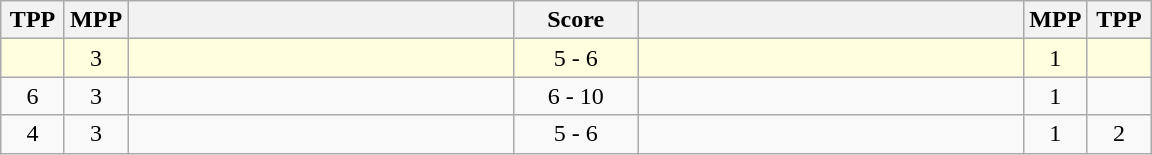<table class="wikitable" style="text-align: center;" |>
<tr>
<th width="35">TPP</th>
<th width="35">MPP</th>
<th width="250"></th>
<th width="75">Score</th>
<th width="250"></th>
<th width="35">MPP</th>
<th width="35">TPP</th>
</tr>
<tr bgcolor=lightyellow>
<td></td>
<td>3</td>
<td style="text-align:left;"></td>
<td>5 - 6</td>
<td style="text-align:left;"><strong></strong></td>
<td>1</td>
<td></td>
</tr>
<tr>
<td>6</td>
<td>3</td>
<td style="text-align:left;"></td>
<td>6 - 10</td>
<td style="text-align:left;"><strong></strong></td>
<td>1</td>
<td></td>
</tr>
<tr>
<td>4</td>
<td>3</td>
<td style="text-align:left;"></td>
<td>5 - 6</td>
<td style="text-align:left;"><strong></strong></td>
<td>1</td>
<td>2</td>
</tr>
</table>
